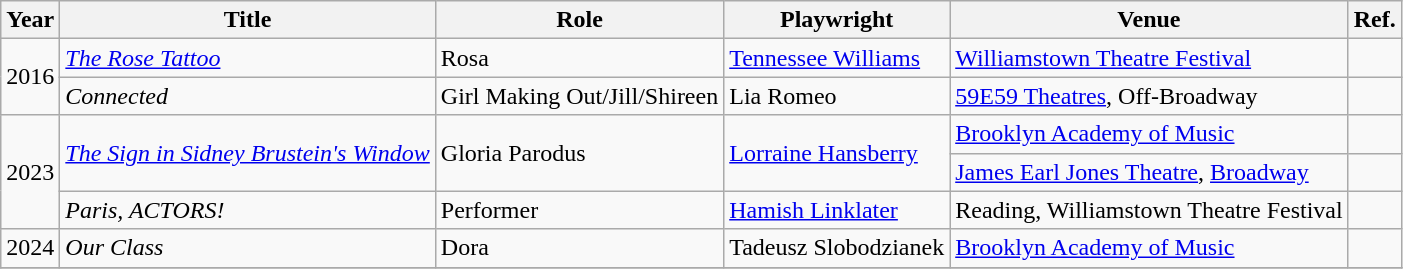<table class="wikitable unsortable">
<tr>
<th>Year</th>
<th>Title</th>
<th>Role</th>
<th>Playwright</th>
<th>Venue</th>
<th>Ref.</th>
</tr>
<tr>
<td rowspan="2">2016</td>
<td><em><a href='#'>The Rose Tattoo</a></em></td>
<td>Rosa</td>
<td><a href='#'>Tennessee Williams</a></td>
<td><a href='#'>Williamstown Theatre Festival</a></td>
<td></td>
</tr>
<tr>
<td><em>Connected</em></td>
<td>Girl Making Out/Jill/Shireen</td>
<td>Lia Romeo</td>
<td><a href='#'>59E59 Theatres</a>, Off-Broadway</td>
<td></td>
</tr>
<tr>
<td rowspan="3">2023</td>
<td rowspan="2"><em><a href='#'>The Sign in Sidney Brustein's Window</a></em></td>
<td rowspan="2">Gloria Parodus</td>
<td rowspan="2"><a href='#'>Lorraine Hansberry</a></td>
<td><a href='#'>Brooklyn Academy of Music</a></td>
<td></td>
</tr>
<tr>
<td><a href='#'>James Earl Jones Theatre</a>, <a href='#'>Broadway</a></td>
<td></td>
</tr>
<tr>
<td><em>Paris, ACTORS!</em></td>
<td>Performer</td>
<td><a href='#'>Hamish Linklater</a></td>
<td>Reading, Williamstown Theatre Festival</td>
<td></td>
</tr>
<tr>
<td>2024</td>
<td><em>Our Class</em></td>
<td>Dora</td>
<td>Tadeusz Slobodzianek</td>
<td><a href='#'>Brooklyn Academy of Music</a></td>
<td></td>
</tr>
<tr>
</tr>
</table>
